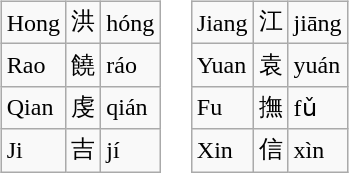<table style="background:transparent;">
<tr>
<td><br><table class="wikitable">
<tr>
<td>Hong</td>
<td>洪</td>
<td>hóng</tr></td>
<td>Rao</td>
<td>饒</td>
<td>ráo</tr></td>
<td>Qian</td>
<td>虔</td>
<td>qián</tr></td>
<td>Ji</td>
<td>吉</td>
<td>jí</tr></td>
</tr>
</table>
</td>
<td><br><table class="wikitable">
<tr>
<td>Jiang</td>
<td>江</td>
<td>jiāng</tr></td>
<td>Yuan</td>
<td>袁</td>
<td>yuán</tr></td>
<td>Fu</td>
<td>撫</td>
<td>fǔ</tr></td>
<td>Xin</td>
<td>信</td>
<td>xìn</tr></td>
</tr>
</table>
</td>
</tr>
</table>
